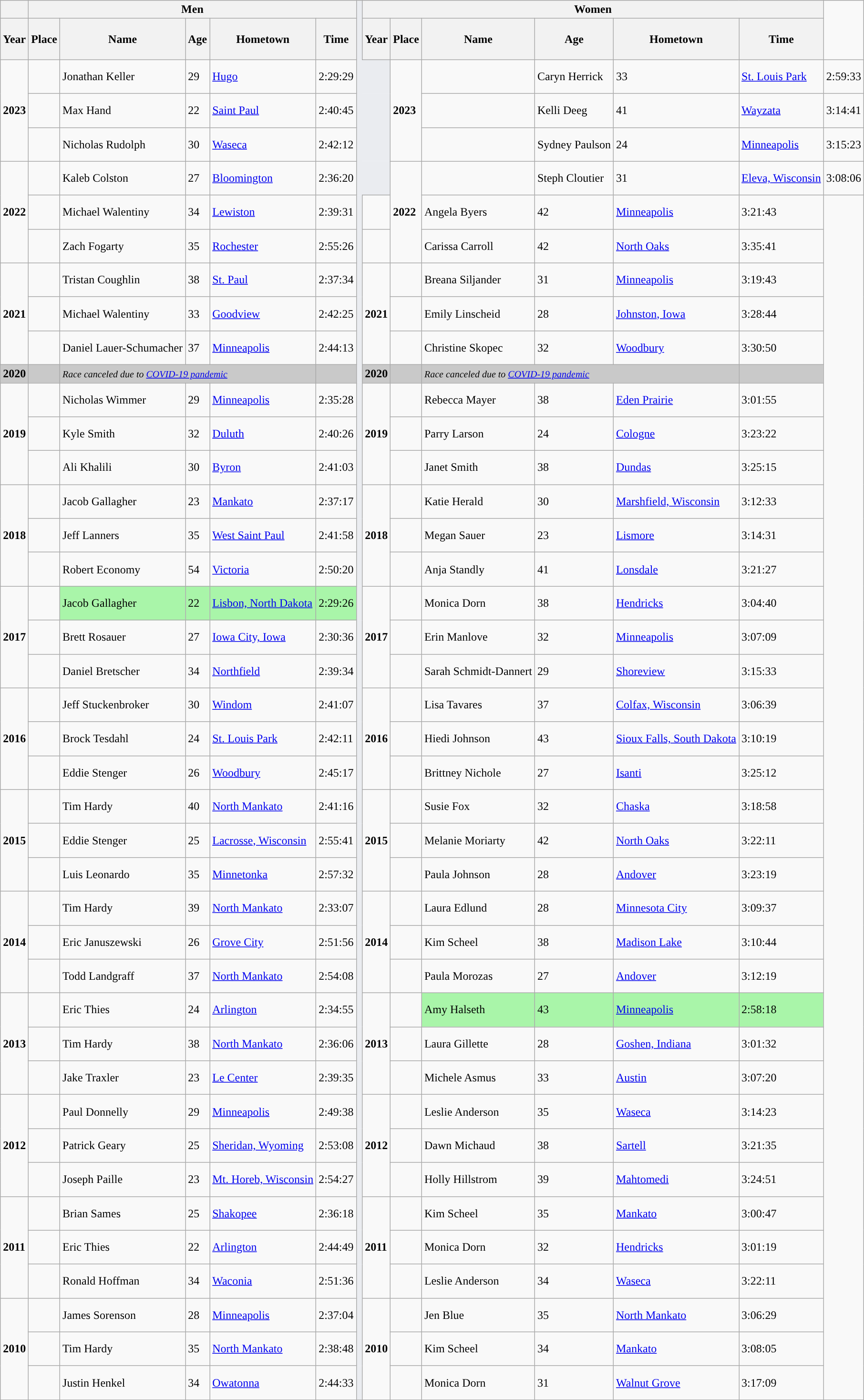<table class="wikitable sortable" style="font-size=95%;">
<tr>
<th colspan=1></th>
<th colspan=5>Men</th>
<th colspan=1 style="border:none; background:#eaecf0;"></th>
<th colspan=6>Women</th>
</tr>
<tr>
<th>Year</th>
<th scope="col" height="50px">Place</th>
<th>Name</th>
<th>Age</th>
<th>Hometown</th>
<th>Time</th>
<th rowspan="5" scope="col" class="unsortable" width="1px" style="border:none; background:#eaecf0;"></th>
<th>Year</th>
<th>Place</th>
<th>Name</th>
<th>Age</th>
<th>Hometown</th>
<th>Time</th>
</tr>
<tr>
<td rowspan="3"><strong>2023</strong></td>
<td style="text-align:center; height:40px;"></td>
<td data-sort-value="Keller, Jonathan">Jonathan Keller</td>
<td>29</td>
<td data-sort-value="Minnesota, Hugo"><a href='#'>Hugo</a></td>
<td>2:29:29</td>
<td style='border:none; background:#eaecf0;"'></td>
<td rowspan=3><strong>2023</strong></td>
<td style="text-align:center; height:40px;"></td>
<td data-sort-value="Herrick, Caryn">Caryn Herrick</td>
<td>33</td>
<td data-sort-value="Minnesota, St. Louis Park"><a href='#'>St. Louis Park</a></td>
<td>2:59:33</td>
</tr>
<tr>
<td style="text-align:center; height:40px;"></td>
<td data-sort-value="Hand, Max">Max Hand</td>
<td>22</td>
<td data-sort-value="Minnesota, Saint Paul"><a href='#'>Saint Paul</a></td>
<td>2:40:45</td>
<td style='border:none; background:#eaecf0;"'></td>
<td style="text-align:center; height:40px;"></td>
<td data-sort-value="Deeg, Kelli">Kelli Deeg</td>
<td>41</td>
<td data-sort-value="Minnesota, Wayzata"><a href='#'>Wayzata</a></td>
<td>3:14:41</td>
</tr>
<tr>
<td style="text-align:center; height:40px;"></td>
<td data-sort-value="Rudolph, Nicholas">Nicholas Rudolph</td>
<td>30</td>
<td data-sort-value="Minnesota, Waseca"><a href='#'>Waseca</a></td>
<td>2:42:12</td>
<td style="border:none; background:#eaecf0;"></td>
<td style="text-align:center; height:40px;"></td>
<td data-sort-value="Paulson, Sydney">Sydney Paulson</td>
<td>24</td>
<td data-sort-value="Minnesota, Minneapolis"><a href='#'>Minneapolis</a></td>
<td>3:15:23</td>
</tr>
<tr>
<td rowspan="3"><strong>2022</strong></td>
<td style="text-align:center; height:40px;"></td>
<td data-sort-value="Colston, Kaleb">Kaleb Colston</td>
<td>27</td>
<td data-sort-value="Minnesota, Bloomington"><a href='#'>Bloomington</a></td>
<td>2:36:20</td>
<td style='border:none; background:#eaecf0;"'></td>
<td rowspan=3><strong>2022</strong></td>
<td style="text-align:center; height:40px;"></td>
<td data-sort-value="Cloutier, Steph">Steph Cloutier</td>
<td>31</td>
<td data-sort-value="zWisconsin, Eleva"><a href='#'>Eleva, Wisconsin</a></td>
<td>3:08:06</td>
</tr>
<tr>
<td style="text-align:center; height:40px;"></td>
<td data-sort-value="Walentiny, Michael">Michael Walentiny</td>
<td>34</td>
<td data-sort-value="Minnesota, Lewiston"><a href='#'>Lewiston</a></td>
<td>2:39:31</td>
<td style='border:none; background:#eaecf0;"'></td>
<td style="text-align:center; height:40px;"></td>
<td data-sort-value="Byers, Angela">Angela Byers</td>
<td>42</td>
<td data-sort-value="Minnesota, Minneapolis"><a href='#'>Minneapolis</a></td>
<td>3:21:43</td>
</tr>
<tr>
<td style="text-align:center; height:40px;"></td>
<td data-sort-value="Fogarty, Zach">Zach Fogarty</td>
<td>35</td>
<td data-sort-value="Minnesota, Rochester"><a href='#'>Rochester</a></td>
<td>2:55:26</td>
<td style="border:none; background:#eaecf0;"></td>
<td style="text-align:center; height:40px;"></td>
<td data-sort-value="Carroll, Carissa">Carissa Carroll</td>
<td>42</td>
<td data-sort-value="Minnesota, North Oaks"><a href='#'>North Oaks</a></td>
<td>3:35:41</td>
</tr>
<tr>
<td rowspan=3><strong>2021</strong></td>
<td style="text-align:center; height:40px;"></td>
<td data-sort-value="Coughlin, Tristan">Tristan Coughlin</td>
<td>38</td>
<td data-sort-value="Minnesota, St. Paul"><a href='#'>St. Paul</a></td>
<td>2:37:34</td>
<td style='border:none; background:#eaecf0;"'></td>
<td rowspan=3><strong>2021</strong></td>
<td style="text-align:center; height:40px;"></td>
<td data-sort-value="Siljander, Breana">Breana Siljander</td>
<td>31</td>
<td data-sort-value="Minnesota, Minneapolis"><a href='#'>Minneapolis</a></td>
<td>3:19:43</td>
</tr>
<tr>
<td style="text-align:center; height:40px;"></td>
<td data-sort-value="Walentiny, Michael">Michael Walentiny</td>
<td>33</td>
<td data-sort-value="Minnesota, Goodview"><a href='#'>Goodview</a></td>
<td>2:42:25</td>
<td style='border:none; background:#eaecf0;"'></td>
<td style="text-align:center; height:40px;"></td>
<td data-sort-value="Linscheid, Emily">Emily Linscheid</td>
<td>28</td>
<td data-sort-value="zIowa, Johnston"><a href='#'>Johnston, Iowa</a></td>
<td>3:28:44</td>
</tr>
<tr>
<td style="text-align:center; height:40px;"></td>
<td data-sort-value="Lauer-Schumacher, Daniel">Daniel Lauer-Schumacher</td>
<td>37</td>
<td data-sort-value="Minnesota, Minneapolis"><a href='#'>Minneapolis</a></td>
<td>2:44:13</td>
<td style="border:none; background:#eaecf0;"></td>
<td style="text-align:center; height:40px;"></td>
<td data-sort-value="Skopec, Christine">Christine Skopec</td>
<td>32</td>
<td data-sort-value="Minnesota, Woodbury"><a href='#'>Woodbury</a></td>
<td>3:30:50</td>
</tr>
<tr>
<td bgcolor=#c9c9c9><strong>2020</strong></td>
<td bgcolor=#c9c9c9 data-sort-value="ZZZ"></td>
<td colspan=3 bgcolor=#c9c9c9 data-sort-value="ZZZ"><small><em>Race canceled due to <a href='#'>COVID-19 pandemic</a></em></small></td>
<td data-sort-value="99:99:99" bgcolor=#c9c9c9></td>
<td style="border:none; background:#eaecf0;"></td>
<td bgcolor=#c9c9c9><strong>2020</strong></td>
<td bgcolor=#c9c9c9 data-sort-value="ZZZ"></td>
<td colspan=3 bgcolor=#c9c9c9 data-sort-value="ZZZ"><small><em>Race canceled due to <a href='#'>COVID-19 pandemic</a></em></small></td>
<td data-sort-value="99:99:99" bgcolor=#c9c9c9></td>
</tr>
<tr>
<td rowspan=3><strong>2019</strong></td>
<td style="text-align:center; height:40px;"></td>
<td data-sort-value="Wimmer, Nichola">Nicholas Wimmer</td>
<td>29</td>
<td data-sort-value="Minnesota, Minneapolis"><a href='#'>Minneapolis</a></td>
<td>2:35:28</td>
<td style="border:none; background:#eaecf0;"></td>
<td rowspan=3><strong>2019</strong></td>
<td style="text-align:center;"></td>
<td data-sort-value="Mayer, Rebecca">Rebecca Mayer</td>
<td>38</td>
<td data-sort-value="Minnesota, Eden Prairie"><a href='#'>Eden Prairie</a></td>
<td>3:01:55</td>
</tr>
<tr>
<td style="text-align:center; height:40px;"></td>
<td data-sort-value="Smith, Kyle">Kyle Smith</td>
<td>32</td>
<td data-sort-value="Minnesota, Duluth"><a href='#'>Duluth</a></td>
<td>2:40:26</td>
<td style="border:none; background:#eaecf0;"></td>
<td style="text-align:center; height:40px;"></td>
<td data-sort-value="Larson, Parry">Parry Larson</td>
<td>24</td>
<td data-sort-value="Minnesota, Cologne"><a href='#'>Cologne</a></td>
<td>3:23:22</td>
</tr>
<tr>
<td style="text-align:center; height:40px;"></td>
<td data-sort-value="Khalili, Ali">Ali Khalili</td>
<td>30</td>
<td data-sort-value="Minnesota, Byron"><a href='#'>Byron</a></td>
<td>2:41:03</td>
<td style="border:none; background:#eaecf0;"></td>
<td style="text-align:center; height:40px;"></td>
<td data-sort-value="Smith, Janet">Janet Smith</td>
<td>38</td>
<td data-sort-value="Minnesota, Dundas"><a href='#'>Dundas</a></td>
<td>3:25:15</td>
</tr>
<tr>
<td rowspan=3><strong>2018</strong></td>
<td style="text-align:center; height:32px;"></td>
<td data-sort-value="Gallagher, Jacob">Jacob Gallagher</td>
<td>23</td>
<td data-sort-value="Minnesota, Mankato"><a href='#'>Mankato</a></td>
<td>2:37:17</td>
<td style="border:none; background:#eaecf0;"></td>
<td rowspan=3><strong>2018</strong></td>
<td style="text-align:center; height:40px;"></td>
<td data-sort-value="Herald, Katie">Katie Herald</td>
<td>30</td>
<td data-sort-value="zWisconsin, Marshfield"><a href='#'>Marshfield, Wisconsin</a></td>
<td>3:12:33</td>
</tr>
<tr>
<td style="text-align:center; height:40px;"></td>
<td data-sort-value="Lanners, Jeff">Jeff Lanners</td>
<td>35</td>
<td data-sort-value="Minnesota, West Saint Paul"><a href='#'>West Saint Paul</a></td>
<td>2:41:58</td>
<td style="border:none; background:#eaecf0;"></td>
<td style="text-align:center; height:40px;"></td>
<td data-sort-value="Sauer, Megan">Megan Sauer</td>
<td>23</td>
<td data-sort-value="Minnesota, Lismore"><a href='#'>Lismore</a></td>
<td>3:14:31</td>
</tr>
<tr>
<td style="text-align:center; height:40px;"></td>
<td data-sort-value="Economy, Robert">Robert Economy</td>
<td>54</td>
<td data-sort-value="Minnesota, Victoria"><a href='#'>Victoria</a></td>
<td>2:50:20</td>
<td style="border:none; background:#eaecf0;"></td>
<td style="text-align:center; height:40px;"></td>
<td data-sort-value="Standly, Anja">Anja Standly</td>
<td>41</td>
<td data-sort-value="Minnesota, Lonsdale"><a href='#'>Lonsdale</a></td>
<td>3:21:27</td>
</tr>
<tr>
<td rowspan=3><strong>2017</strong></td>
<td style="text-align:center; height:40px;"></td>
<td data-sort-value="Gallagher, Jacob" style="background:#A9F5A9;">Jacob Gallagher</td>
<td style="background:#A9F5A9;">22</td>
<td style="background:#A9F5A9;" data-sort-value="zNorth Dakota, Lisbon"><a href='#'>Lisbon, North Dakota</a></td>
<td style="background:#A9F5A9;">2:29:26</td>
<td style='border:none; background:#eaecf0;"'></td>
<td rowspan=3><strong>2017</strong></td>
<td style="text-align:center; height:40px;"></td>
<td data-sort-value="Dorn, Monica">Monica Dorn</td>
<td>38</td>
<td data-sort-value=Minnesota, Hendricks><a href='#'>Hendricks</a></td>
<td>3:04:40</td>
</tr>
<tr>
<td style="text-align:center; height:40px;"></td>
<td data-sort-value="Rosauer, Brett">Brett Rosauer</td>
<td>27</td>
<td data-sort-value="zIowa, Iowa City"><a href='#'>Iowa City, Iowa</a></td>
<td>2:30:36</td>
<td style='border:none; background:#eaecf0;"'></td>
<td style="text-align:center; height:40px;"></td>
<td data-sort-value=Manlove, Erin">Erin Manlove</td>
<td>32</td>
<td data-sort-value="Minnesota, Minneapolis"><a href='#'>Minneapolis</a></td>
<td>3:07:09</td>
</tr>
<tr>
<td style="text-align:center; height:40px;"></td>
<td data-sort-value="Bretscher, Daniel">Daniel Bretscher</td>
<td>34</td>
<td data-sort-value="Minnesota, Northfield"><a href='#'>Northfield</a></td>
<td>2:39:34</td>
<td style="border:none; background:#eaecf0;"></td>
<td style="text-align:center; height:40px;"></td>
<td data-sort-value="Schmidt-Dannert, Sarah">Sarah Schmidt-Dannert</td>
<td>29</td>
<td data-sort-value="Minnesota, Shoreview"><a href='#'>Shoreview</a></td>
<td>3:15:33</td>
</tr>
<tr>
<td rowspan=3><strong>2016</strong></td>
<td style="text-align:center; height:40px;"></td>
<td data-sort-value="Stuckenbroker, Jeff">Jeff Stuckenbroker</td>
<td>30</td>
<td data-sort-value="Minnesota, Windom"><a href='#'>Windom</a></td>
<td>2:41:07</td>
<td style='border:none; background:#eaecf0;"'></td>
<td rowspan=3><strong>2016</strong></td>
<td style="text-align:center; height:40px;"></td>
<td data-sort-value="Tavares, Lisa">Lisa Tavares</td>
<td>37</td>
<td data-sort-value="zWisconsin, Colfax"><a href='#'>Colfax, Wisconsin</a></td>
<td>3:06:39</td>
</tr>
<tr>
<td style="text-align:center; height:40px;"></td>
<td data-sort-value="Tesdahl, Brock">Brock Tesdahl</td>
<td>24</td>
<td data-sort-value="Minnesota, St. Louis Park"><a href='#'>St. Louis Park</a></td>
<td>2:42:11</td>
<td style="border:none; background:#eaecf0;"></td>
<td style="text-align:center; height:40px;"></td>
<td data-sort-value="Hiedi Johnson">Hiedi Johnson</td>
<td>43</td>
<td data-sort-value="zSouth Dakota, Sioux Falls"><a href='#'>Sioux Falls, South Dakota</a></td>
<td>3:10:19</td>
</tr>
<tr>
<td style="text-align:center; height:40px;"></td>
<td data-sort-value="Stenger, Eddie">Eddie Stenger</td>
<td>26</td>
<td data-sort-value="Minnesota, Woodbury"><a href='#'>Woodbury</a></td>
<td>2:45:17</td>
<td style="border:none; background:#eaecf0;"></td>
<td style="text-align:center; height:40px;"></td>
<td data-sort-value="Nichole, Brittney">Brittney Nichole</td>
<td>27</td>
<td data-sort-value="Minnesota, Isanti"><a href='#'>Isanti</a></td>
<td>3:25:12</td>
</tr>
<tr>
<td rowspan=3><strong>2015</strong></td>
<td style="text-align:center; height:40px;"></td>
<td data-sort-value="Hardy, Tim">Tim Hardy</td>
<td>40</td>
<td data-sort-value="Minnesota, North Mankato"><a href='#'>North Mankato</a></td>
<td>2:41:16</td>
<td style='border:none; background:#eaecf0;"'></td>
<td rowspan=3><strong>2015</strong></td>
<td style="text-align:center; height:40px;"></td>
<td data-sort-value="Fox, Susie">Susie Fox</td>
<td>32</td>
<td data-sort-value="Minnesota, Chaska"><a href='#'>Chaska</a></td>
<td>3:18:58</td>
</tr>
<tr>
<td style="text-align:center; height:40px;"></td>
<td data-sort-value="Stenger, Eddie">Eddie Stenger</td>
<td>25</td>
<td data-sort-value="zWisconsin, Lacrosse"><a href='#'>Lacrosse, Wisconsin</a></td>
<td>2:55:41</td>
<td style='border:none; background:#eaecf0;"'></td>
<td style="text-align:center; height:40px;"></td>
<td data-sort-value="Moriarty, Melanie">Melanie Moriarty</td>
<td>42</td>
<td data-sort-value="Minnesota, North Oaks"><a href='#'>North Oaks</a></td>
<td>3:22:11</td>
</tr>
<tr>
<td style="text-align:center; height:40px;"></td>
<td data-sort-value="Leonardo, Luis">Luis Leonardo</td>
<td>35</td>
<td data-sort-value="Minnesota, Minnetonka"><a href='#'>Minnetonka</a></td>
<td>2:57:32</td>
<td style='border:none; background:#eaecf0;"'></td>
<td style="text-align:center; height:40px;"></td>
<td data-sort-value="Johnson, Paula">Paula Johnson</td>
<td>28</td>
<td data-sort-value="Minnesota, Andover"><a href='#'>Andover</a></td>
<td>3:23:19</td>
</tr>
<tr>
<td rowspan=3><strong>2014</strong></td>
<td style="text-align:center; height:40px;"></td>
<td data-sort-value="Hardy, Tim">Tim Hardy</td>
<td>39</td>
<td data-sort-value="Minnesota, North Mankato"><a href='#'>North Mankato</a></td>
<td>2:33:07</td>
<td style='border:none; background:#eaecf0;"'></td>
<td rowspan=3><strong>2014</strong></td>
<td style="text-align:center; height:40px;"></td>
<td data-sort-value="Edlund, Laura">Laura Edlund</td>
<td>28</td>
<td data-sort-value="Minnesota, Minnesota City"><a href='#'>Minnesota City</a></td>
<td>3:09:37</td>
</tr>
<tr>
<td style="text-align:center; height:40px;"></td>
<td data-sort-value="Januszewski, Eric">Eric Januszewski</td>
<td>26</td>
<td data-sort-value="Minnesota, Grove City"><a href='#'>Grove City</a></td>
<td>2:51:56</td>
<td style='border:none; background:#eaecf0;"'></td>
<td style="text-align:center; height:40px;"></td>
<td data-sort-value="Scheel, Kim">Kim Scheel</td>
<td>38</td>
<td data-sort-value="Minnesota, Madison Lake"><a href='#'>Madison Lake</a></td>
<td>3:10:44</td>
</tr>
<tr>
<td style="text-align:center; height:40px;"></td>
<td data-sort-value="Landgraff, Todd">Todd Landgraff</td>
<td>37</td>
<td data-sort-value="Minnesota, North Mankato"><a href='#'>North Mankato</a></td>
<td>2:54:08</td>
<td style='border:none; background:#eaecf0;"'></td>
<td style="text-align:center; height:40px;"></td>
<td data-sort-value="Marozas, Paula">Paula Morozas</td>
<td>27</td>
<td data-sort-value="Minnesota, Andover"><a href='#'>Andover</a></td>
<td>3:12:19</td>
</tr>
<tr>
<td rowspan=3><strong>2013</strong></td>
<td style="text-align:center; height:40px;"></td>
<td data-sort-value="Thies, Eric">Eric Thies</td>
<td>24</td>
<td data-sort-value="Minnesota, Arlington"><a href='#'>Arlington</a></td>
<td>2:34:55</td>
<td style='border:none; background:#eaecf0;"'></td>
<td rowspan=3><strong>2013</strong></td>
<td style="text-align:center; height:40px;"></td>
<td data-sort-value="Halseth, Amy" style="background:#A9F5A9;">Amy Halseth</td>
<td style="background:#A9F5A9;">43</td>
<td data-sort-value="Minnesota, Minneapolis" style="background:#A9F5A9;"><a href='#'>Minneapolis</a></td>
<td style="background:#A9F5A9;">2:58:18</td>
</tr>
<tr>
<td style="text-align:center; height:40px;"></td>
<td data-sort-value="Hardy, Tim">Tim Hardy</td>
<td>38</td>
<td data-sort-value="Minnesota, North Mankato"><a href='#'>North Mankato</a></td>
<td>2:36:06</td>
<td style='border:none; background:#eaecf0;"'></td>
<td style="text-align:center; height:40px;"></td>
<td data-sort-value="Gillette, Laura">Laura Gillette</td>
<td>28</td>
<td data-sort-value="zIndiana, Goshen"><a href='#'>Goshen, Indiana</a></td>
<td>3:01:32</td>
</tr>
<tr>
<td style="text-align:center; height:40px;"></td>
<td data-sort-value="Traxler, Jake">Jake Traxler</td>
<td>23</td>
<td data-sort-value="Minnesota, Le Center"><a href='#'>Le Center</a></td>
<td>2:39:35</td>
<td style='border:none; background:#eaecf0;"'></td>
<td style="text-align:center; height:40px;"></td>
<td data-sort-value="Asmus, Michele">Michele Asmus</td>
<td>33</td>
<td data-sort-value="Minnesota, Austin"><a href='#'>Austin</a></td>
<td>3:07:20</td>
</tr>
<tr>
<td rowspan=3><strong>2012</strong></td>
<td style="text-align:center; height:40px;"></td>
<td data-sort-value="Donnelly, Paul">Paul Donnelly</td>
<td>29</td>
<td data-sort-value="Minnesota, Minneapolis"><a href='#'>Minneapolis</a></td>
<td>2:49:38</td>
<td style='border:none; background:#eaecf0;"'></td>
<td rowspan=3><strong>2012</strong></td>
<td style="text-align:center; height:40px;"></td>
<td data-sort-value="Anderson, Leslie">Leslie Anderson</td>
<td>35</td>
<td data-sort-value="Minnesota, Waseca"><a href='#'>Waseca</a></td>
<td>3:14:23</td>
</tr>
<tr>
<td style="text-align:center; height:40px;"></td>
<td data-sort-value="Geary, Patrick">Patrick Geary</td>
<td>25</td>
<td data-sort-value="zWyoming, Sheridan"><a href='#'>Sheridan, Wyoming</a></td>
<td>2:53:08</td>
<td style='border:none; background:#eaecf0;"'></td>
<td style="text-align:center; height:40px;"></td>
<td data-sort-value="Michaud, Dawn">Dawn Michaud</td>
<td>38</td>
<td data-sort-value="Minnesota, Sartell"><a href='#'>Sartell</a></td>
<td>3:21:35</td>
</tr>
<tr>
<td style="text-align:center; height:40px;"></td>
<td data-sort-value="Paille, Joseph">Joseph Paille</td>
<td>23</td>
<td data-sort-value="zWisconsin, Mt. Horeb"><a href='#'>Mt. Horeb, Wisconsin</a></td>
<td>2:54:27</td>
<td style='border:none; background:#eaecf0;"'></td>
<td style="text-align:center; height:40px;"></td>
<td data-sort-value="Hillstrom, Holly">Holly Hillstrom</td>
<td>39</td>
<td data-sort-value="Minnesota, Mahtomedi"><a href='#'>Mahtomedi</a></td>
<td>3:24:51</td>
</tr>
<tr>
<td rowspan=3><strong>2011</strong></td>
<td style="text-align:center; height:40px;"></td>
<td data-sort-value="Sames, Brian">Brian Sames</td>
<td>25</td>
<td data-sort-value="Minnesota, Shakopee"><a href='#'>Shakopee</a></td>
<td>2:36:18</td>
<td style='border:none; background:#eaecf0;"'></td>
<td rowspan=3><strong>2011</strong></td>
<td style="text-align:center; height:40px;"></td>
<td data-sort-value="Scheel, Kim">Kim Scheel</td>
<td>35</td>
<td data-sort-value="Minnesota, Mankato"><a href='#'>Mankato</a></td>
<td>3:00:47</td>
</tr>
<tr>
<td style="text-align:center; height:40px;"></td>
<td data-sort-value="Thies, Eric">Eric Thies</td>
<td>22</td>
<td data-sort-value="Minnesota, Arlington"><a href='#'>Arlington</a></td>
<td>2:44:49</td>
<td style='border:none; background:#eaecf0;"'></td>
<td style="text-align:center; height:40px;"></td>
<td data-sort-value="Dorn, Monica">Monica Dorn</td>
<td>32</td>
<td data-sort-value="Minnesota, Hendricks"><a href='#'>Hendricks</a></td>
<td>3:01:19</td>
</tr>
<tr>
<td style="text-align:center; height:40px;"></td>
<td data-sort-value="Hoffman, Ronald">Ronald Hoffman</td>
<td>34</td>
<td data-sort-value="Minnesota, Waconia"><a href='#'>Waconia</a></td>
<td>2:51:36</td>
<td style='border:none; background:#eaecf0;"'></td>
<td style="text-align:center; height:40px;"></td>
<td data-sort-value="Anderson, Leslie">Leslie Anderson</td>
<td>34</td>
<td data-sort-value="Minnesota, Waseca"><a href='#'>Waseca</a></td>
<td>3:22:11</td>
</tr>
<tr>
<td rowspan=3><strong>2010</strong></td>
<td style="text-align:center; height:40px;"></td>
<td data-sort-value="Sorenson, James">James Sorenson</td>
<td>28</td>
<td data-sort-value="Minnesota, Minneapolis"><a href='#'>Minneapolis</a></td>
<td>2:37:04</td>
<td style='border:none; background:#eaecf0;"'></td>
<td rowspan=3><strong>2010</strong></td>
<td style="text-align:center; height:40px;"></td>
<td data-sort-value="Blue, Jen">Jen Blue</td>
<td>35</td>
<td data-sort-value="Minnesota, North Mankato"><a href='#'>North Mankato</a></td>
<td>3:06:29</td>
</tr>
<tr>
<td style="text-align:center; height:40px;"></td>
<td data-sort-value="Hardy, Tim">Tim Hardy</td>
<td>35</td>
<td data-sort-value="Minnesota, North Mankato"><a href='#'>North Mankato</a></td>
<td>2:38:48</td>
<td style='border:none; background:#eaecf0;"'></td>
<td style="text-align:center; height:40px;"></td>
<td data-sort-value="Scheel, Kim">Kim Scheel</td>
<td>34</td>
<td data-sort-value="Minnesota, Mankato"><a href='#'>Mankato</a></td>
<td>3:08:05</td>
</tr>
<tr>
<td style="text-align:center; height:40px;"></td>
<td data-sort-value="Henkel, Justin">Justin Henkel</td>
<td>34</td>
<td data-sort-value="Minnesota, Owatonna"><a href='#'>Owatonna</a></td>
<td>2:44:33</td>
<td style='border:none; background:#eaecf0;"'></td>
<td style="text-align:center; height:40px;"></td>
<td data-sort-value="Dorn, Monica">Monica Dorn</td>
<td>31</td>
<td data-sort-value=Minnesota, Walnut Grove><a href='#'>Walnut Grove</a></td>
<td>3:17:09</td>
</tr>
</table>
